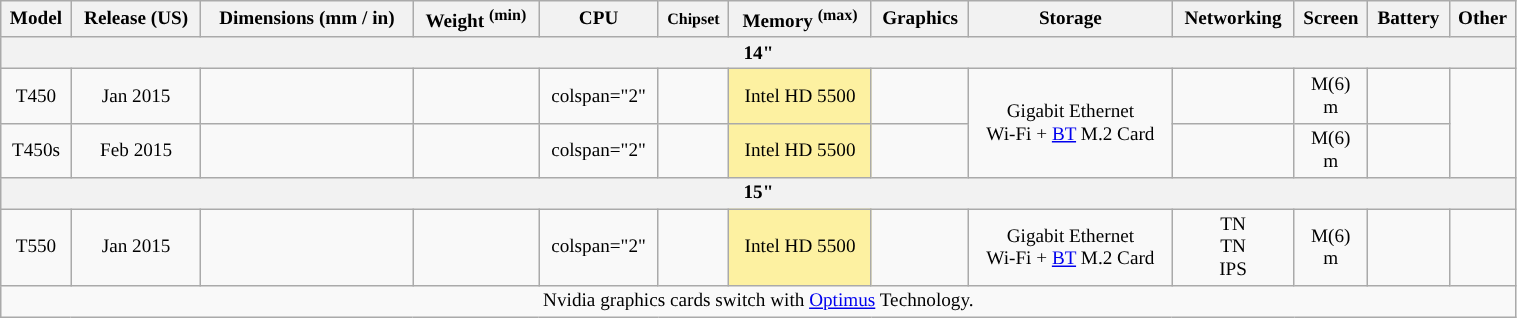<table class="wikitable" style="font-size: 80%; text-align: center; min-width: 80%;">
<tr>
<th>Model</th>
<th>Release (US)</th>
<th>Dimensions (mm / in)</th>
<th>Weight <sup>(min)</sup></th>
<th>CPU</th>
<th><small>Chipset</small></th>
<th>Memory <sup>(max)</sup></th>
<th>Graphics</th>
<th>Storage</th>
<th>Networking</th>
<th>Screen</th>
<th>Battery</th>
<th>Other</th>
</tr>
<tr>
<th colspan="13">14"</th>
</tr>
<tr>
<td>T450</td>
<td>Jan 2015</td>
<td></td>
<td></td>
<td>colspan="2" </td>
<td></td>
<td style="background:#fdf1a1;">Intel HD 5500 <br></td>
<td></td>
<td rowspan="2">Gigabit Ethernet<br>Wi-Fi + <a href='#'>BT</a> M.2 Card<br><small></small></td>
<td></td>
<td style="background:">M(6)<br>m</td>
<td></td>
</tr>
<tr>
<td>T450s</td>
<td>Feb 2015</td>
<td></td>
<td></td>
<td>colspan="2" </td>
<td></td>
<td style="background:#fdf1a1;">Intel HD 5500 <br></td>
<td></td>
<td></td>
<td style="background:">M(6)<br>m</td>
<td></td>
</tr>
<tr>
<th colspan="13">15"</th>
</tr>
<tr>
<td>T550</td>
<td>Jan 2015</td>
<td></td>
<td></td>
<td>colspan="2" </td>
<td></td>
<td style="background:#fdf1a1;">Intel HD 5500 <br></td>
<td></td>
<td>Gigabit Ethernet<br>Wi-Fi + <a href='#'>BT</a> M.2 Card<br><small></small></td>
<td style="background:"> TN <br> TN <br> IPS</td>
<td style="background:">M(6)<br>m</td>
<td></td>
</tr>
<tr>
<td colspan="13">Nvidia graphics cards switch with <a href='#'>Optimus</a> Technology.</td>
</tr>
</table>
